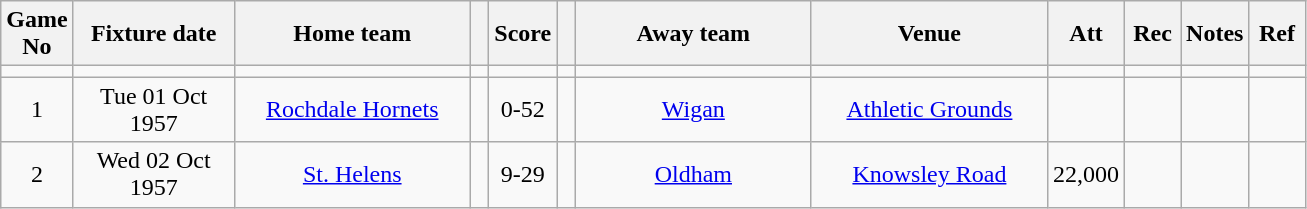<table class="wikitable" style="text-align:center;">
<tr>
<th width=20 abbr="No">Game No</th>
<th width=100 abbr="Date">Fixture date</th>
<th width=150 abbr="Home team">Home team</th>
<th width=5 abbr="space"></th>
<th width=20 abbr="Score">Score</th>
<th width=5 abbr="space"></th>
<th width=150 abbr="Away team">Away team</th>
<th width=150 abbr="Venue">Venue</th>
<th width=30 abbr="Att">Att</th>
<th width=30 abbr="Rec">Rec</th>
<th width=20 abbr="Notes">Notes</th>
<th width=30 abbr="Ref">Ref</th>
</tr>
<tr>
<td></td>
<td></td>
<td></td>
<td></td>
<td></td>
<td></td>
<td></td>
<td></td>
<td></td>
<td></td>
<td></td>
</tr>
<tr>
<td>1</td>
<td>Tue 01 Oct 1957</td>
<td><a href='#'>Rochdale Hornets</a></td>
<td></td>
<td>0-52</td>
<td></td>
<td><a href='#'>Wigan</a></td>
<td><a href='#'>Athletic Grounds</a></td>
<td></td>
<td></td>
<td></td>
<td></td>
</tr>
<tr>
<td>2</td>
<td>Wed 02 Oct 1957</td>
<td><a href='#'>St. Helens</a></td>
<td></td>
<td>9-29</td>
<td></td>
<td><a href='#'>Oldham</a></td>
<td><a href='#'>Knowsley Road</a></td>
<td>22,000</td>
<td></td>
<td></td>
<td></td>
</tr>
</table>
